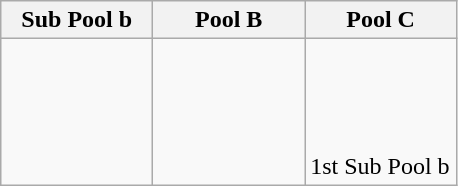<table class="wikitable">
<tr>
<th width=33%>Sub Pool b</th>
<th width=33%>Pool B</th>
<th width=33%>Pool C</th>
</tr>
<tr>
<td valign=top><br><br>
</td>
<td><br><br>
<br>
<br>
</td>
<td><br><br>
<br>
<br>
1st Sub Pool b</td>
</tr>
</table>
